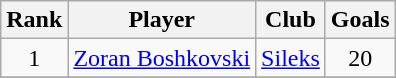<table class="wikitable" style="text-align:center">
<tr>
<th>Rank</th>
<th>Player</th>
<th>Club</th>
<th>Goals</th>
</tr>
<tr>
<td>1</td>
<td align="left"> <a href='#'>Zoran Boshkovski</a></td>
<td align="left"><a href='#'>Sileks</a></td>
<td>20</td>
</tr>
<tr>
</tr>
</table>
